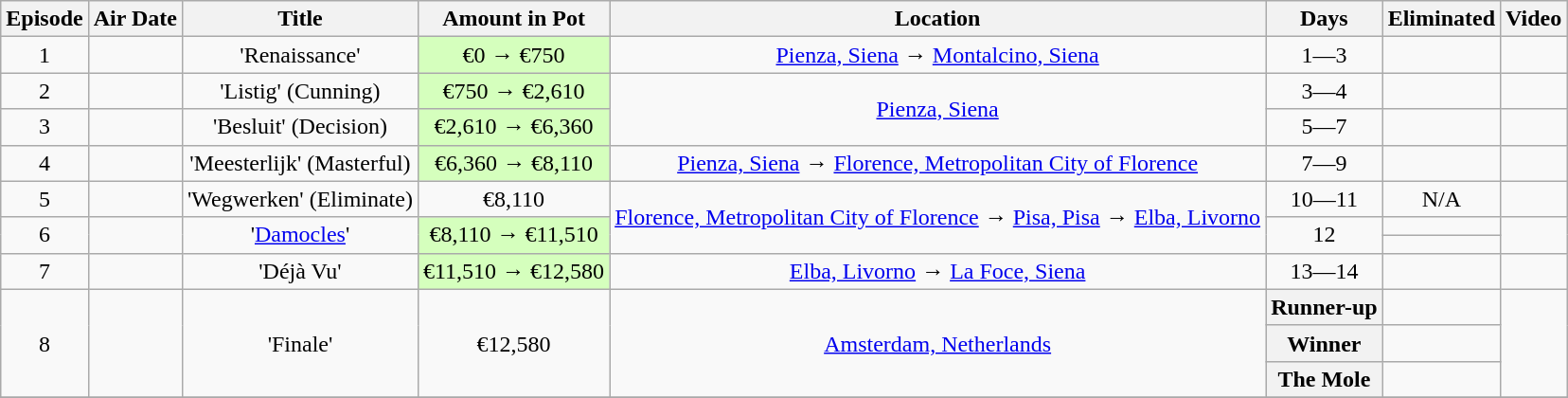<table class="wikitable" style="text-align:center">
<tr>
<th>Episode</th>
<th>Air Date</th>
<th>Title</th>
<th>Amount in Pot</th>
<th>Location</th>
<th>Days</th>
<th>Eliminated</th>
<th>Video</th>
</tr>
<tr>
<td>1</td>
<td></td>
<td>'Renaissance'</td>
<td style="background:#D5FFBD">€0 → €750</td>
<td><a href='#'>Pienza, Siena</a> → <a href='#'>Montalcino, Siena</a></td>
<td>1—3</td>
<td></td>
<td></td>
</tr>
<tr>
<td>2</td>
<td></td>
<td>'Listig' (Cunning)</td>
<td style="background:#D5FFBD">€750 → €2,610</td>
<td rowspan=2><a href='#'>Pienza, Siena</a></td>
<td>3—4</td>
<td></td>
<td></td>
</tr>
<tr>
<td>3</td>
<td></td>
<td>'Besluit' (Decision)</td>
<td style="background:#D5FFBD">€2,610 → €6,360</td>
<td>5—7</td>
<td></td>
<td></td>
</tr>
<tr>
<td>4</td>
<td></td>
<td>'Meesterlijk' (Masterful)</td>
<td style="background:#D5FFBD">€6,360 → €8,110</td>
<td><a href='#'>Pienza, Siena</a> → <a href='#'>Florence, Metropolitan City of Florence</a></td>
<td>7—9</td>
<td></td>
<td></td>
</tr>
<tr>
<td>5</td>
<td></td>
<td>'Wegwerken' (Eliminate)</td>
<td>€8,110</td>
<td rowspan=3><a href='#'>Florence, Metropolitan City of Florence</a> → <a href='#'>Pisa, Pisa</a> → <a href='#'>Elba, Livorno</a></td>
<td>10—11</td>
<td>N/A</td>
<td></td>
</tr>
<tr>
<td rowspan=2>6</td>
<td rowspan=2></td>
<td rowspan=2>'<a href='#'>Damocles</a>'</td>
<td rowspan=2 style="background:#D5FFBD">€8,110 → €11,510</td>
<td rowspan=2>12</td>
<td></td>
<td rowspan=2></td>
</tr>
<tr>
<td></td>
</tr>
<tr>
<td>7</td>
<td></td>
<td>'Déjà Vu'</td>
<td style="background:#D5FFBD">€11,510 → €12,580</td>
<td><a href='#'>Elba, Livorno</a> → <a href='#'>La Foce, Siena</a></td>
<td>13—14</td>
<td></td>
<td></td>
</tr>
<tr>
<td rowspan=3>8</td>
<td rowspan=3></td>
<td rowspan=3>'Finale'</td>
<td rowspan=3>€12,580</td>
<td rowspan=3><a href='#'>Amsterdam, Netherlands</a></td>
<th>Runner-up</th>
<td></td>
<td rowspan=3></td>
</tr>
<tr>
<th>Winner</th>
<td></td>
</tr>
<tr>
<th>The Mole</th>
<td></td>
</tr>
<tr>
</tr>
</table>
